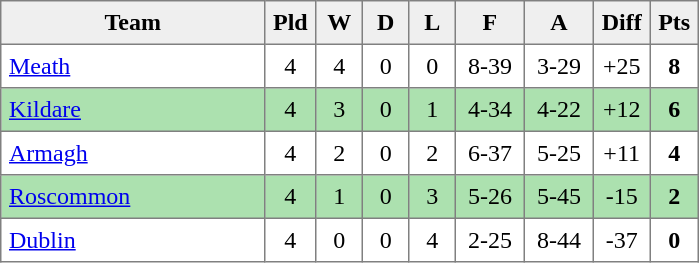<table style=border-collapse:collapse border=1 cellspacing=0 cellpadding=5>
<tr align=center bgcolor=#efefef>
<th width=165>Team</th>
<th width=20>Pld</th>
<th width=20>W</th>
<th width=20>D</th>
<th width=20>L</th>
<th width=35>F</th>
<th width=35>A</th>
<th width=20>Diff</th>
<th width=20>Pts</th>
</tr>
<tr align=center style="background:#FFFFFF;">
<td style="text-align:left;"><a href='#'>Meath</a></td>
<td>4</td>
<td>4</td>
<td>0</td>
<td>0</td>
<td>8-39</td>
<td>3-29</td>
<td>+25</td>
<td><strong>8</strong></td>
</tr>
<tr align=center style="background:#ACE1AF;">
<td style="text-align:left;"><a href='#'>Kildare</a></td>
<td>4</td>
<td>3</td>
<td>0</td>
<td>1</td>
<td>4-34</td>
<td>4-22</td>
<td>+12</td>
<td><strong>6</strong></td>
</tr>
<tr align=center style="background:#FFFFFF;">
<td style="text-align:left;"><a href='#'>Armagh</a></td>
<td>4</td>
<td>2</td>
<td>0</td>
<td>2</td>
<td>6-37</td>
<td>5-25</td>
<td>+11</td>
<td><strong>4</strong></td>
</tr>
<tr align=center style="background:#ACE1AF;">
<td style="text-align:left;"><a href='#'>Roscommon</a></td>
<td>4</td>
<td>1</td>
<td>0</td>
<td>3</td>
<td>5-26</td>
<td>5-45</td>
<td>-15</td>
<td><strong>2</strong></td>
</tr>
<tr align=center style="background:#FFFFFF;">
<td style="text-align:left;"><a href='#'>Dublin</a></td>
<td>4</td>
<td>0</td>
<td>0</td>
<td>4</td>
<td>2-25</td>
<td>8-44</td>
<td>-37</td>
<td><strong>0</strong></td>
</tr>
</table>
